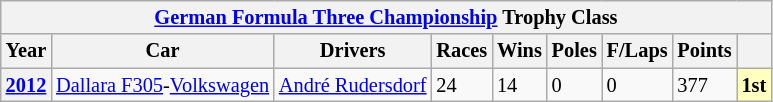<table class="wikitable" style="font-size:85%">
<tr>
<th colspan="10" align="center"><a href='#'>German Formula Three Championship</a> Trophy Class</th>
</tr>
<tr>
<th>Year</th>
<th>Car</th>
<th>Drivers</th>
<th>Races</th>
<th>Wins</th>
<th>Poles</th>
<th>F/Laps</th>
<th>Points</th>
<th></th>
</tr>
<tr>
<th><a href='#'>2012</a></th>
<td><a href='#'>Dallara F305</a>-<a href='#'>Volkswagen</a></td>
<td> <a href='#'>André Rudersdorf</a></td>
<td>24</td>
<td>14</td>
<td>0</td>
<td>0</td>
<td>377</td>
<td style="background:#FFFFBF;"><strong>1st</strong></td>
</tr>
</table>
